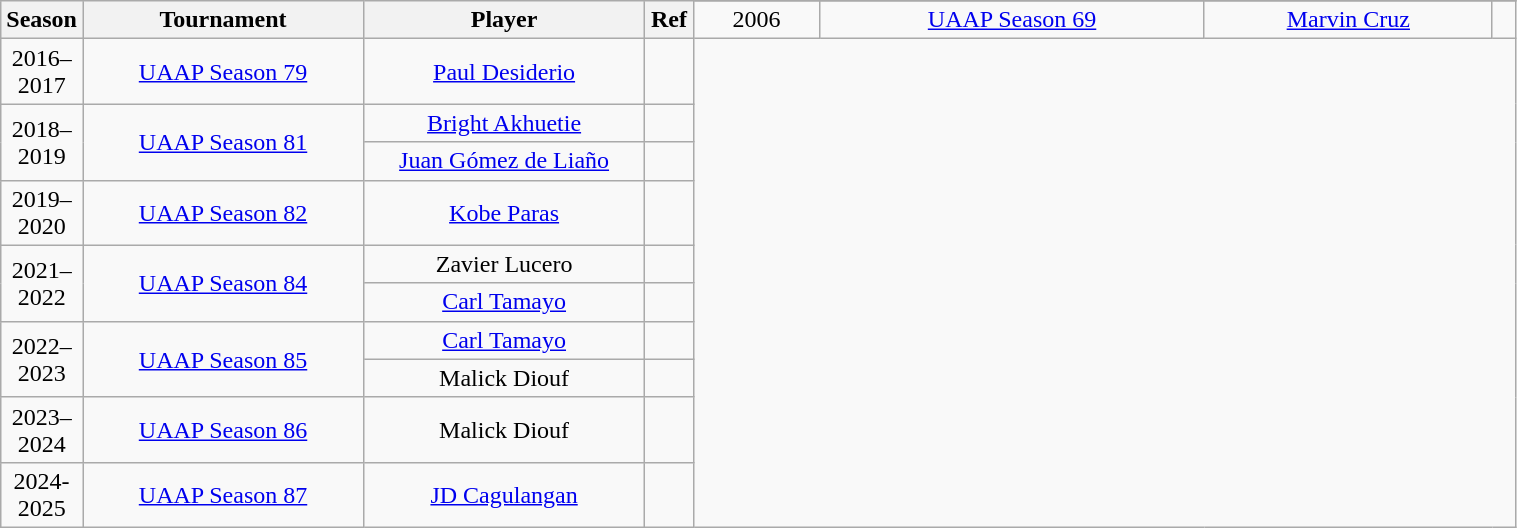<table class="wikitable sortable" style="text-align:center" width="80%">
<tr>
<th style="width:25px;" rowspan="2">Season</th>
<th style="width:180px;" rowspan="2">Tournament</th>
<th style="width:180px;" rowspan="2">Player</th>
<th style="width:25px;" rowspan="2">Ref</th>
</tr>
<tr align=center>
<td>2006</td>
<td><a href='#'>UAAP Season 69</a></td>
<td><a href='#'>Marvin Cruz</a></td>
<td></td>
</tr>
<tr align=center>
<td>2016–2017</td>
<td><a href='#'>UAAP Season 79</a></td>
<td><a href='#'>Paul Desiderio</a></td>
<td></td>
</tr>
<tr align=center>
<td Rowspan=2>2018–2019</td>
<td Rowspan=2><a href='#'>UAAP Season 81</a></td>
<td><a href='#'>Bright Akhuetie</a></td>
<td></td>
</tr>
<tr align=center>
<td><a href='#'>Juan Gómez de Liaño</a></td>
<td></td>
</tr>
<tr align=center>
<td>2019–2020</td>
<td><a href='#'>UAAP Season 82</a></td>
<td><a href='#'>Kobe Paras</a></td>
<td></td>
</tr>
<tr align=center>
<td Rowspan=2>2021–2022</td>
<td Rowspan=2><a href='#'>UAAP Season 84</a></td>
<td>Zavier Lucero</td>
<td></td>
</tr>
<tr align=center>
<td><a href='#'>Carl Tamayo</a></td>
<td></td>
</tr>
<tr align=center>
<td Rowspan=2>2022–2023</td>
<td Rowspan=2><a href='#'>UAAP Season 85</a></td>
<td><a href='#'>Carl Tamayo</a></td>
<td></td>
</tr>
<tr align=center>
<td>Malick Diouf</td>
<td></td>
</tr>
<tr align=center>
<td>2023–2024</td>
<td><a href='#'>UAAP Season 86</a></td>
<td>Malick Diouf</td>
<td></td>
</tr>
<tr>
<td>2024-2025</td>
<td><a href='#'>UAAP Season 87</a></td>
<td><a href='#'>JD Cagulangan</a></td>
<td></td>
</tr>
</table>
